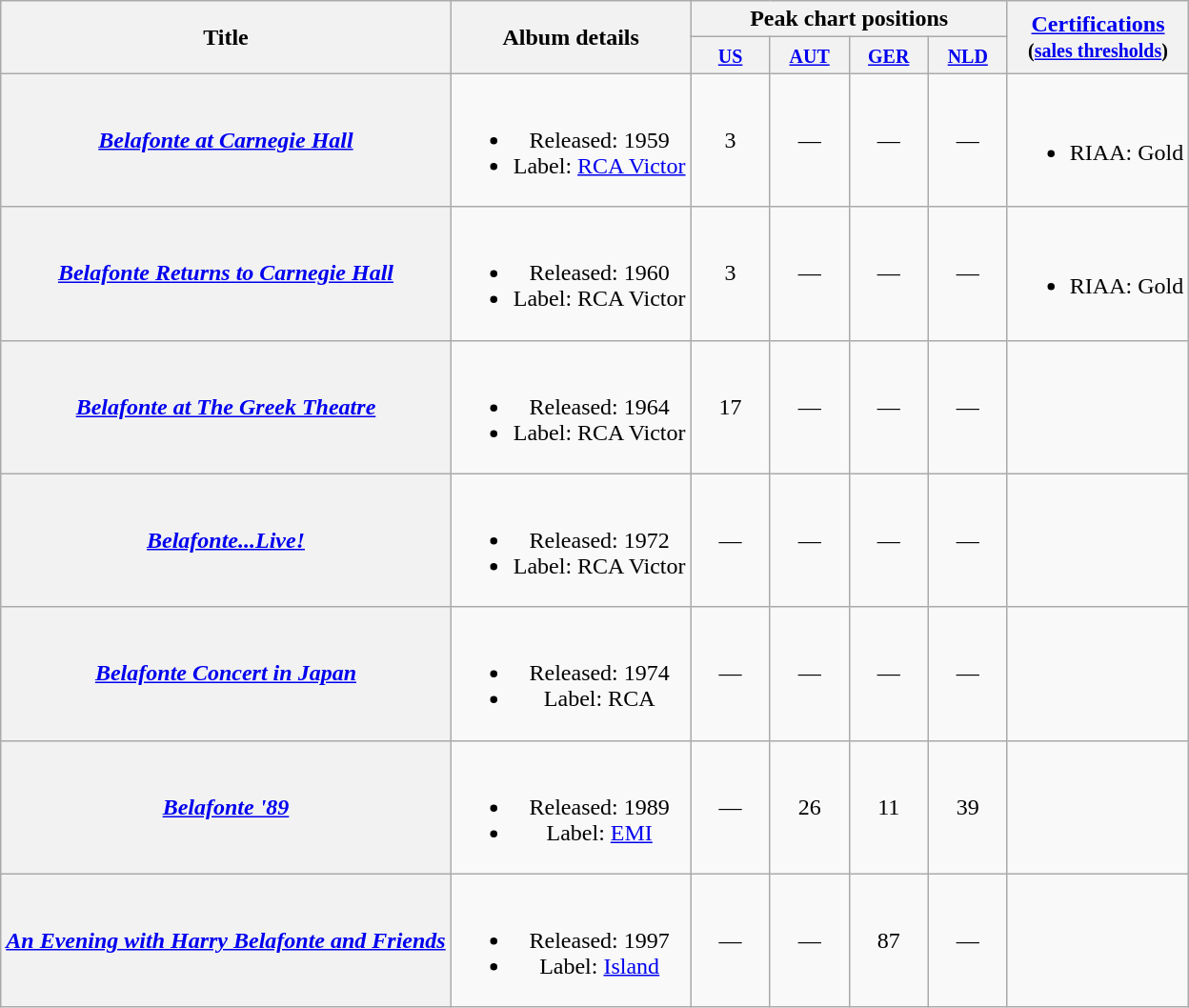<table class="wikitable plainrowheaders" style="text-align:center;">
<tr>
<th rowspan="2">Title</th>
<th rowspan="2">Album details</th>
<th colspan="4">Peak chart positions</th>
<th rowspan="2"><a href='#'>Certifications</a><br><small>(<a href='#'>sales thresholds</a>)</small></th>
</tr>
<tr>
<th style="width:3em;"><small><a href='#'>US</a></small><br></th>
<th style="width:3em;"><small><a href='#'>AUT</a></small><br></th>
<th style="width:3em;"><small><a href='#'>GER</a></small><br></th>
<th style="width:3em;"><small><a href='#'>NLD</a></small><br></th>
</tr>
<tr>
<th scope="row"><em><a href='#'>Belafonte at Carnegie Hall</a></em></th>
<td><br><ul><li>Released: 1959</li><li>Label: <a href='#'>RCA Victor</a></li></ul></td>
<td>3</td>
<td>—</td>
<td>—</td>
<td>—</td>
<td><br><ul><li>RIAA: Gold</li></ul></td>
</tr>
<tr>
<th scope="row"><em><a href='#'>Belafonte Returns to Carnegie Hall</a></em></th>
<td><br><ul><li>Released: 1960</li><li>Label: RCA Victor</li></ul></td>
<td>3</td>
<td>—</td>
<td>—</td>
<td>—</td>
<td><br><ul><li>RIAA: Gold</li></ul></td>
</tr>
<tr>
<th scope="row"><em><a href='#'>Belafonte at The Greek Theatre</a></em></th>
<td><br><ul><li>Released: 1964</li><li>Label: RCA Victor</li></ul></td>
<td>17</td>
<td>—</td>
<td>—</td>
<td>—</td>
<td></td>
</tr>
<tr>
<th scope="row"><em><a href='#'>Belafonte...Live!</a></em></th>
<td><br><ul><li>Released: 1972</li><li>Label: RCA Victor</li></ul></td>
<td>—</td>
<td>—</td>
<td>—</td>
<td>—</td>
<td></td>
</tr>
<tr>
<th scope="row"><em><a href='#'>Belafonte Concert in Japan</a></em></th>
<td><br><ul><li>Released: 1974</li><li>Label: RCA</li></ul></td>
<td>—</td>
<td>—</td>
<td>—</td>
<td>—</td>
<td></td>
</tr>
<tr>
<th scope="row"><em><a href='#'>Belafonte '89</a></em></th>
<td><br><ul><li>Released: 1989</li><li>Label: <a href='#'>EMI</a></li></ul></td>
<td>—</td>
<td>26</td>
<td>11</td>
<td>39</td>
<td></td>
</tr>
<tr>
<th scope="row"><em><a href='#'>An Evening with Harry Belafonte and Friends</a></em></th>
<td><br><ul><li>Released: 1997</li><li>Label: <a href='#'>Island</a></li></ul></td>
<td>—</td>
<td>—</td>
<td>87</td>
<td>—</td>
<td></td>
</tr>
</table>
